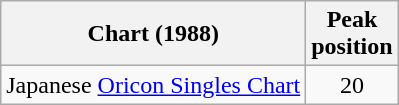<table class="wikitable">
<tr>
<th>Chart (1988)</th>
<th>Peak<br>position</th>
</tr>
<tr>
<td>Japanese <a href='#'>Oricon Singles Chart</a></td>
<td align="center">20</td>
</tr>
</table>
